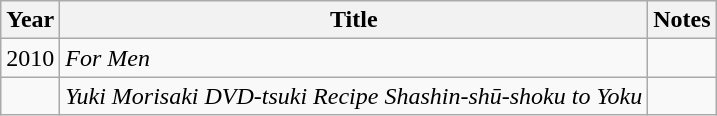<table class="wikitable">
<tr>
<th>Year</th>
<th>Title</th>
<th>Notes</th>
</tr>
<tr>
<td>2010</td>
<td><em>For Men</em></td>
<td></td>
</tr>
<tr>
<td></td>
<td><em>Yuki Morisaki DVD-tsuki Recipe Shashin-shū-shoku to Yoku</em></td>
<td></td>
</tr>
</table>
